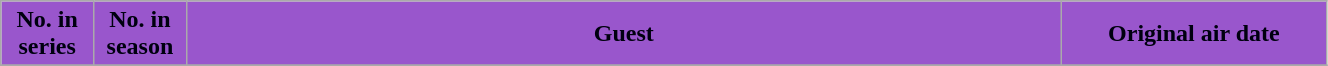<table class="wikitable plainrowheaders" style="width:70%;">
<tr>
<th scope="col" style="background-color: #9956CC; color: #000010;" width=7%>No. in<br>series</th>
<th scope="col" style="background-color: #9956CC; color: #000010;" width=7%>No. in<br>season</th>
<th scope="col" style="background-color: #9956CC; color: #000010;">Guest</th>
<th scope="col" style="background-color: #9956CC; color: #000010;" width=20%>Original air date</th>
</tr>
<tr>
</tr>
</table>
